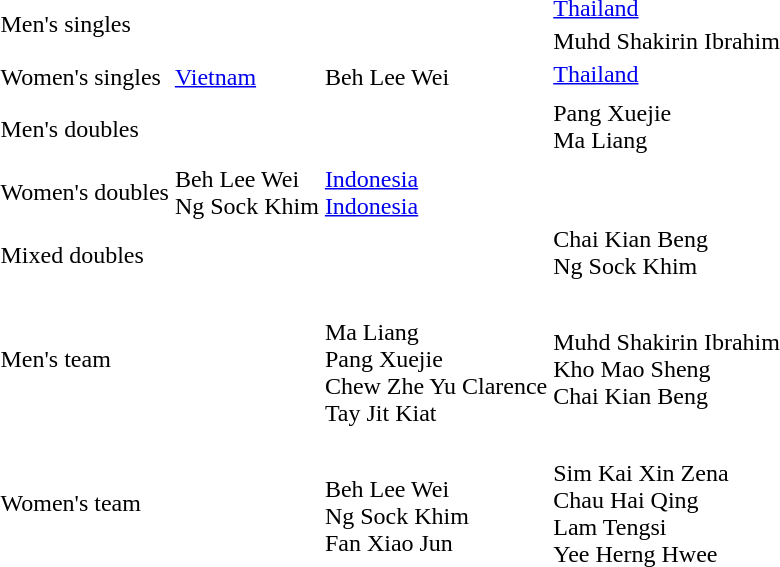<table>
<tr>
<td rowspan=2>Men's singles <br></td>
<td rowspan=2><a href='#'></a></td>
<td rowspan=2><a href='#'></a></td>
<td> <a href='#'>Thailand</a></td>
</tr>
<tr>
<td> Muhd Shakirin Ibrahim</td>
</tr>
<tr>
<td rowspan=2>Women's singles <br></td>
<td rowspan=2> <a href='#'>Vietnam</a></td>
<td rowspan=2> Beh Lee Wei</td>
<td> <a href='#'>Thailand</a></td>
</tr>
<tr>
<td><a href='#'></a></td>
</tr>
<tr>
<td rowspan=2>Men's doubles <br></td>
<td rowspan=2><a href='#'></a></td>
<td rowspan=2><a href='#'></a></td>
<td> Pang Xuejie <br> Ma Liang</td>
</tr>
<tr>
<td><a href='#'></a></td>
</tr>
<tr>
<td rowspan=2>Women's doubles <br></td>
<td rowspan=2> Beh Lee Wei<br> Ng Sock Khim</td>
<td rowspan=2> <a href='#'>Indonesia</a><br> <a href='#'>Indonesia</a></td>
<td><a href='#'></a></td>
</tr>
<tr>
<td><a href='#'></a></td>
</tr>
<tr>
<td rowspan=2>Mixed doubles <br></td>
<td rowspan=2><a href='#'></a></td>
<td rowspan=2><a href='#'></a></td>
<td> Chai Kian Beng<br> Ng Sock Khim</td>
</tr>
<tr>
<td><a href='#'></a></td>
</tr>
<tr>
<td rowspan=2>Men's team <br></td>
<td rowspan=2></td>
<td rowspan=2> <br>Ma Liang<br>Pang Xuejie<br>Chew Zhe Yu Clarence<br>Tay Jit Kiat</td>
<td> <br>Muhd Shakirin Ibrahim<br>Kho Mao Sheng<br>Chai Kian Beng</td>
</tr>
<tr>
<td><a href='#'></a></td>
</tr>
<tr>
<td rowspan=2>Women's team <br></td>
<td rowspan=2><a href='#'></a></td>
<td rowspan=2> <br>Beh Lee Wei<br>Ng Sock Khim<br>Fan Xiao Jun</td>
<td> <br>Sim Kai Xin Zena<br>Chau Hai Qing<br>Lam Tengsi<br>Yee Herng Hwee</td>
</tr>
<tr>
<td><a href='#'></a></td>
</tr>
</table>
